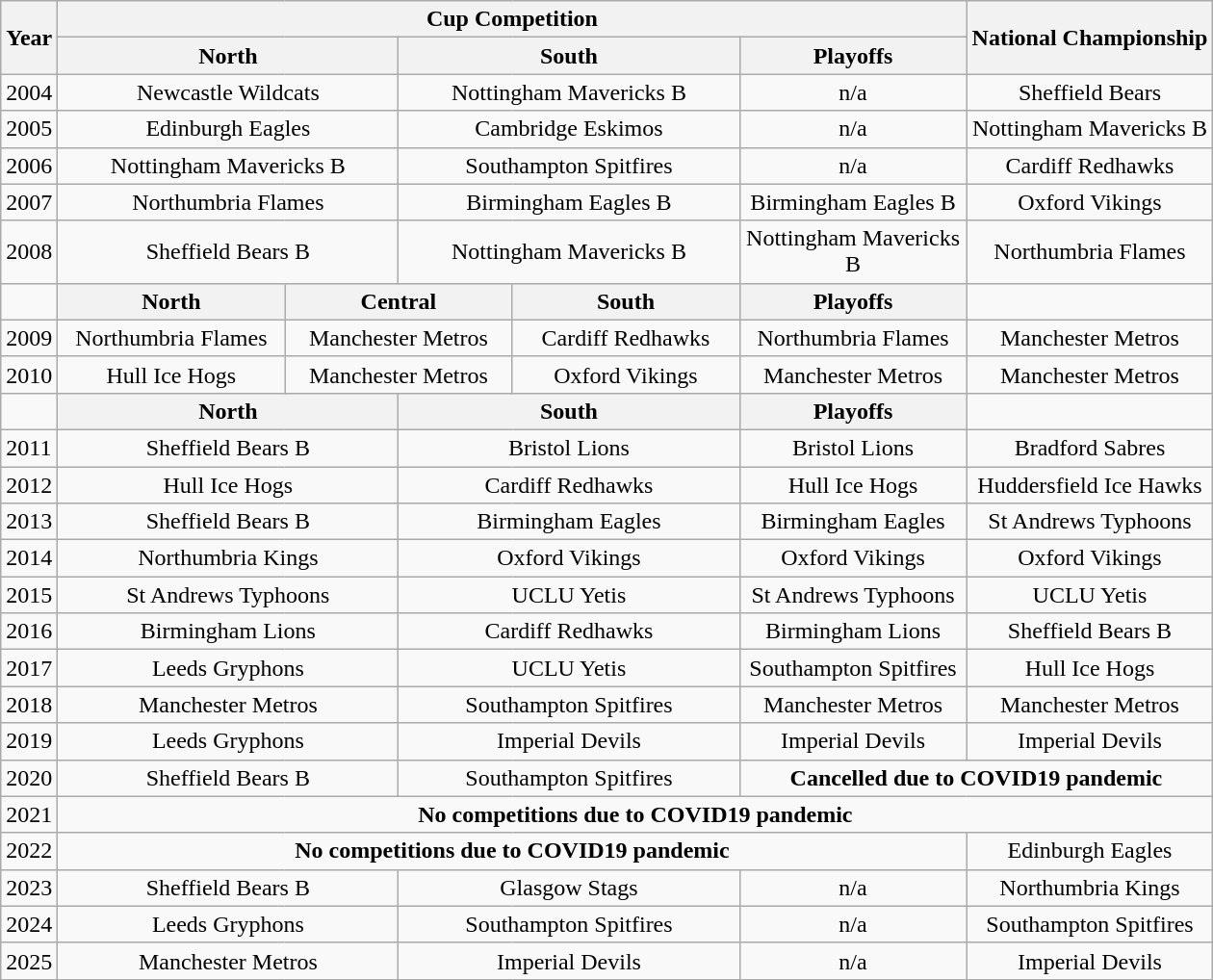<table class="wikitable" border="1">
<tr>
<th rowspan="2">Year</th>
<th colspan="7" align="center">Cup Competition</th>
<th rowspan="2" align="center">National Championship</th>
</tr>
<tr>
<th colspan="3" align="center">North</th>
<th colspan="3" align="center">South</th>
<th align="center">Playoffs</th>
</tr>
<tr>
<td>2004</td>
<td colspan="3" align="center">Newcastle Wildcats</td>
<td colspan="3" align="center">Nottingham Mavericks B</td>
<td align="center">n/a</td>
<td align="center">Sheffield Bears</td>
</tr>
<tr>
<td>2005</td>
<td colspan="3" align="center">Edinburgh Eagles</td>
<td colspan="3" align="center">Cambridge Eskimos</td>
<td align="center">n/a</td>
<td align="center">Nottingham Mavericks B</td>
</tr>
<tr>
<td>2006</td>
<td colspan="3" align="center">Nottingham Mavericks B</td>
<td colspan="3" align="center">Southampton Spitfires</td>
<td align="center">n/a</td>
<td align="center">Cardiff Redhawks</td>
</tr>
<tr>
<td>2007</td>
<td colspan="3" align="center">Northumbria Flames</td>
<td colspan="3" align="center">Birmingham Eagles B</td>
<td align="center">Birmingham Eagles B</td>
<td align="center">Oxford Vikings</td>
</tr>
<tr>
<td>2008</td>
<td colspan="3" align="center">Sheffield Bears B</td>
<td colspan="3" align="center">Nottingham Mavericks B</td>
<td align="center">Nottingham Mavericks B</td>
<td align="center">Northumbria Flames</td>
</tr>
<tr>
<td></td>
<th colspan="2" align="center" width="150px">North</th>
<th colspan="2" align="center" width="150px" colspan="2">Central</th>
<th colspan="2" align="center" width="150px">South</th>
<th align="center" width="150px">Playoffs</th>
<td></td>
</tr>
<tr>
<td>2009</td>
<td colspan="2" align="center">Northumbria Flames</td>
<td colspan="2" align="center">Manchester Metros</td>
<td colspan="2" align="center">Cardiff Redhawks</td>
<td align="center">Northumbria Flames</td>
<td align="center">Manchester Metros</td>
</tr>
<tr>
<td>2010</td>
<td colspan="2" align="center">Hull Ice Hogs</td>
<td colspan="2" align="center">Manchester Metros</td>
<td colspan="2" align="center">Oxford Vikings</td>
<td align="center">Manchester Metros</td>
<td align="center">Manchester Metros</td>
</tr>
<tr>
<td></td>
<th colspan="3" align="center" width="150px">North</th>
<th colspan="3" align="center" width="150px">South</th>
<th align="center" width="150px">Playoffs</th>
<td></td>
</tr>
<tr>
<td>2011</td>
<td colspan="3" align="center">Sheffield Bears B</td>
<td colspan="3" align="center">Bristol Lions</td>
<td align="center">Bristol Lions</td>
<td align="center">Bradford Sabres</td>
</tr>
<tr>
<td>2012</td>
<td colspan="3" align="center">Hull Ice Hogs</td>
<td colspan="3" align="center">Cardiff Redhawks</td>
<td align="center">Hull Ice Hogs</td>
<td align="center">Huddersfield Ice Hawks</td>
</tr>
<tr>
<td>2013</td>
<td colspan="3" align="center">Sheffield Bears B</td>
<td colspan="3" align="center">Birmingham Eagles</td>
<td align="center">Birmingham Eagles</td>
<td align="center">St Andrews Typhoons</td>
</tr>
<tr>
<td>2014</td>
<td colspan="3" align="center">Northumbria Kings</td>
<td colspan="3" align="center">Oxford Vikings</td>
<td align="center">Oxford Vikings</td>
<td align="center">Oxford Vikings</td>
</tr>
<tr>
<td>2015</td>
<td colspan="3" align="center">St Andrews Typhoons</td>
<td colspan="3" align="center">UCLU Yetis</td>
<td align="center">St Andrews Typhoons</td>
<td align="center">UCLU Yetis</td>
</tr>
<tr>
<td>2016</td>
<td colspan="3" align="center">Birmingham Lions</td>
<td colspan="3" align="center">Cardiff Redhawks</td>
<td align="center">Birmingham Lions</td>
<td align="center">Sheffield Bears B</td>
</tr>
<tr>
<td>2017</td>
<td colspan="3" align="center">Leeds Gryphons</td>
<td colspan="3" align="center">UCLU Yetis</td>
<td align="center">Southampton Spitfires</td>
<td align="center">Hull Ice Hogs</td>
</tr>
<tr>
<td>2018</td>
<td colspan="3" align="center">Manchester Metros</td>
<td colspan="3" align="center">Southampton Spitfires</td>
<td align="center">Manchester Metros</td>
<td align="center">Manchester Metros</td>
</tr>
<tr>
<td>2019</td>
<td colspan="3" align="center">Leeds Gryphons</td>
<td colspan="3" align="center">Imperial Devils</td>
<td align="center">Imperial Devils</td>
<td align="center">Imperial Devils</td>
</tr>
<tr>
<td>2020</td>
<td colspan="3" align="center">Sheffield Bears B</td>
<td colspan="3" align="center">Southampton Spitfires</td>
<td colspan="2" align="center"><strong>Cancelled due to COVID19 pandemic</strong></td>
</tr>
<tr>
<td>2021</td>
<td colspan="8" align="center"><strong>No competitions due to COVID19 pandemic</strong></td>
</tr>
<tr>
<td>2022</td>
<td colspan="7" align="center"><strong>No competitions due to COVID19 pandemic</strong></td>
<td align="center">Edinburgh Eagles</td>
</tr>
<tr>
<td>2023</td>
<td colspan="3" align="center">Sheffield Bears B</td>
<td colspan="3" align="center">Glasgow Stags</td>
<td align="center">n/a</td>
<td align="center">Northumbria Kings</td>
</tr>
<tr>
<td>2024</td>
<td colspan="3" align="center">Leeds Gryphons</td>
<td colspan="3" align="center">Southampton Spitfires</td>
<td align="center">n/a</td>
<td align="center">Southampton Spitfires</td>
</tr>
<tr>
<td>2025</td>
<td colspan="3" align="center">Manchester Metros</td>
<td colspan="3" align="center">Imperial Devils</td>
<td align="center">n/a</td>
<td align="center">Imperial Devils</td>
</tr>
</table>
